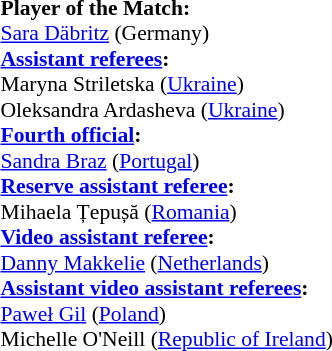<table width=50% style="font-size:90%">
<tr>
<td><br><strong>Player of the Match:</strong>
<br><a href='#'>Sara Däbritz</a> (Germany)<br><strong><a href='#'>Assistant referees</a>:</strong>
<br>Maryna Striletska (<a href='#'>Ukraine</a>)
<br>Oleksandra Ardasheva (<a href='#'>Ukraine</a>)
<br><strong><a href='#'>Fourth official</a>:</strong>
<br><a href='#'>Sandra Braz</a> (<a href='#'>Portugal</a>)
<br><strong><a href='#'>Reserve assistant referee</a>:</strong>
<br>Mihaela Țepușă (<a href='#'>Romania</a>)
<br><strong><a href='#'>Video assistant referee</a>:</strong>
<br><a href='#'>Danny Makkelie</a> (<a href='#'>Netherlands</a>)
<br><strong><a href='#'>Assistant video assistant referees</a>:</strong>
<br><a href='#'>Paweł Gil</a> (<a href='#'>Poland</a>)
<br>Michelle O'Neill (<a href='#'>Republic of Ireland</a>)</td>
</tr>
</table>
